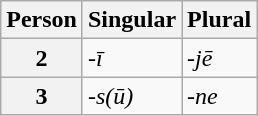<table class="wikitable" align="center">
<tr>
<th>Person</th>
<th>Singular</th>
<th>Plural</th>
</tr>
<tr>
<th>2</th>
<td><em>-ī</em></td>
<td><em>-jē</em></td>
</tr>
<tr>
<th>3</th>
<td><em>-s(ū)</em></td>
<td><em>-ne</em></td>
</tr>
</table>
